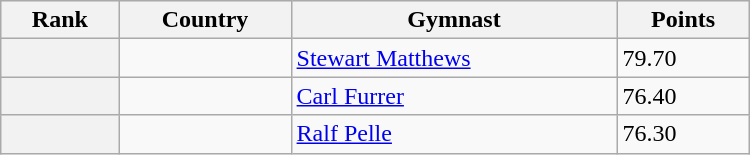<table class="wikitable" width=500>
<tr bgcolor="#efefef">
<th>Rank</th>
<th>Country</th>
<th>Gymnast</th>
<th>Points</th>
</tr>
<tr>
<th></th>
<td></td>
<td><a href='#'>Stewart Matthews</a></td>
<td>79.70</td>
</tr>
<tr>
<th></th>
<td></td>
<td><a href='#'>Carl Furrer</a></td>
<td>76.40</td>
</tr>
<tr>
<th></th>
<td></td>
<td><a href='#'>Ralf Pelle</a></td>
<td>76.30</td>
</tr>
</table>
